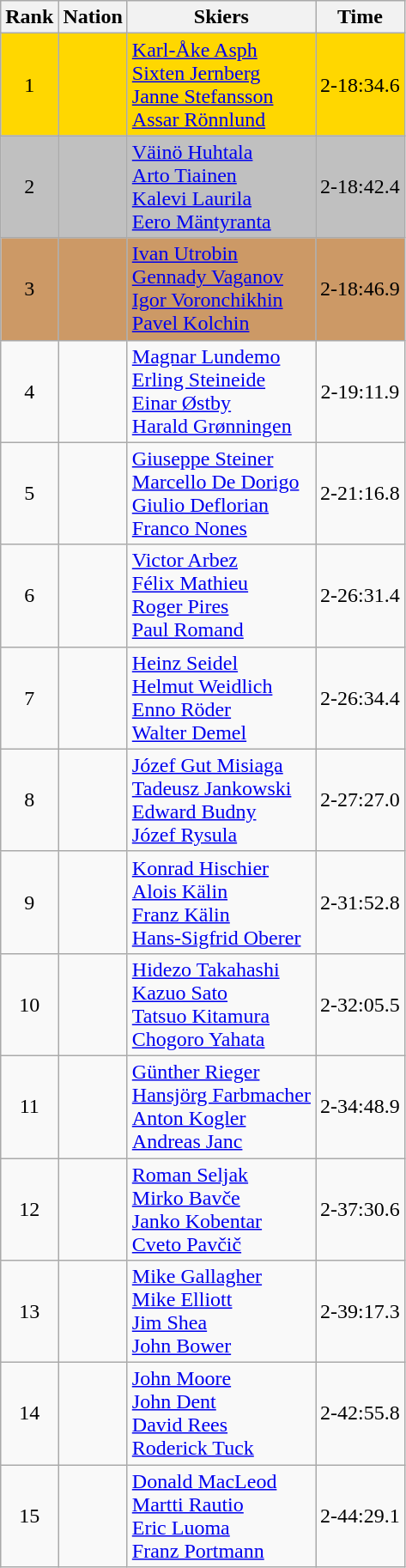<table class="wikitable sortable" style="text-align:center">
<tr>
<th>Rank</th>
<th>Nation</th>
<th>Skiers</th>
<th>Time</th>
</tr>
<tr bgcolor=gold>
<td>1</td>
<td align="left"></td>
<td align="left"><a href='#'>Karl-Åke Asph</a><br><a href='#'>Sixten Jernberg</a><br><a href='#'>Janne Stefansson</a><br><a href='#'>Assar Rönnlund</a></td>
<td>2-18:34.6</td>
</tr>
<tr bgcolor=silver>
<td>2</td>
<td align="left"></td>
<td align="left"><a href='#'>Väinö Huhtala</a><br><a href='#'>Arto Tiainen</a><br><a href='#'>Kalevi Laurila</a><br><a href='#'>Eero Mäntyranta</a></td>
<td>2-18:42.4</td>
</tr>
<tr bgcolor=#CC9966>
<td>3</td>
<td align="left"></td>
<td align="left"><a href='#'>Ivan Utrobin</a><br><a href='#'>Gennady Vaganov</a><br><a href='#'>Igor Voronchikhin</a><br><a href='#'>Pavel Kolchin</a></td>
<td>2-18:46.9</td>
</tr>
<tr>
<td>4</td>
<td align="left"></td>
<td align="left"><a href='#'>Magnar Lundemo</a><br><a href='#'>Erling Steineide</a><br><a href='#'>Einar Østby</a><br><a href='#'>Harald Grønningen</a></td>
<td>2-19:11.9</td>
</tr>
<tr>
<td>5</td>
<td align="left"></td>
<td align="left"><a href='#'>Giuseppe Steiner</a><br><a href='#'>Marcello De Dorigo</a><br><a href='#'>Giulio Deflorian</a><br><a href='#'>Franco Nones</a></td>
<td>2-21:16.8</td>
</tr>
<tr>
<td>6</td>
<td align="left"></td>
<td align="left"><a href='#'>Victor Arbez</a><br><a href='#'>Félix Mathieu</a><br><a href='#'>Roger Pires</a><br><a href='#'>Paul Romand</a></td>
<td>2-26:31.4</td>
</tr>
<tr>
<td>7</td>
<td align="left"></td>
<td align="left"><a href='#'>Heinz Seidel</a><br><a href='#'>Helmut Weidlich</a><br><a href='#'>Enno Röder</a><br><a href='#'>Walter Demel</a></td>
<td>2-26:34.4</td>
</tr>
<tr>
<td>8</td>
<td align="left"></td>
<td align="left"><a href='#'>Józef Gut Misiaga</a><br><a href='#'>Tadeusz Jankowski</a><br><a href='#'>Edward Budny</a><br><a href='#'>Józef Rysula</a></td>
<td>2-27:27.0</td>
</tr>
<tr>
<td>9</td>
<td align="left"></td>
<td align="left"><a href='#'>Konrad Hischier</a><br><a href='#'>Alois Kälin</a><br><a href='#'>Franz Kälin</a><br><a href='#'>Hans-Sigfrid Oberer</a></td>
<td>2-31:52.8</td>
</tr>
<tr>
<td>10</td>
<td align="left"></td>
<td align="left"><a href='#'>Hidezo Takahashi</a><br><a href='#'>Kazuo Sato</a><br><a href='#'>Tatsuo Kitamura</a><br><a href='#'>Chogoro Yahata</a></td>
<td>2-32:05.5</td>
</tr>
<tr>
<td>11</td>
<td align="left"></td>
<td align="left"><a href='#'>Günther Rieger</a><br><a href='#'>Hansjörg Farbmacher</a><br><a href='#'>Anton Kogler</a><br><a href='#'>Andreas Janc</a></td>
<td>2-34:48.9</td>
</tr>
<tr>
<td>12</td>
<td align="left"></td>
<td align="left"><a href='#'>Roman Seljak</a><br><a href='#'>Mirko Bavče</a><br><a href='#'>Janko Kobentar</a><br><a href='#'>Cveto Pavčič</a></td>
<td>2-37:30.6</td>
</tr>
<tr>
<td>13</td>
<td align="left"></td>
<td align="left"><a href='#'>Mike Gallagher</a><br><a href='#'>Mike Elliott</a><br><a href='#'>Jim Shea</a><br><a href='#'>John Bower</a></td>
<td>2-39:17.3</td>
</tr>
<tr>
<td>14</td>
<td align="left"></td>
<td align="left"><a href='#'>John Moore</a><br><a href='#'>John Dent</a><br><a href='#'>David Rees</a><br><a href='#'>Roderick Tuck</a></td>
<td>2-42:55.8</td>
</tr>
<tr>
<td>15</td>
<td align="left"></td>
<td align="left"><a href='#'>Donald MacLeod</a><br><a href='#'>Martti Rautio</a><br><a href='#'>Eric Luoma</a><br><a href='#'>Franz Portmann</a></td>
<td>2-44:29.1</td>
</tr>
</table>
